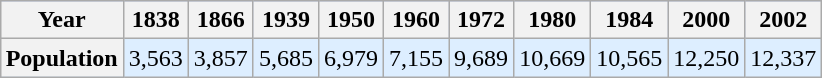<table class="wikitable" style="text-align: center; background:#ddeeff; cellspacing:0; padding:2px; margin-left: auto; margin-right: auto; border: none;">
<tr bgcolor="#bbccff">
<th>Year</th>
<th>1838</th>
<th>1866</th>
<th>1939</th>
<th>1950</th>
<th>1960</th>
<th>1972</th>
<th>1980</th>
<th>1984</th>
<th>2000</th>
<th>2002</th>
</tr>
<tr>
<th scope="row">Population</th>
<td>3,563</td>
<td>3,857</td>
<td>5,685</td>
<td>6,979</td>
<td>7,155</td>
<td>9,689</td>
<td>10,669</td>
<td>10,565</td>
<td>12,250</td>
<td>12,337</td>
</tr>
</table>
